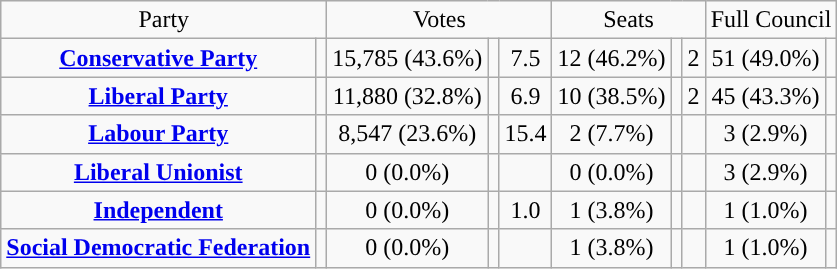<table class=wikitable style="text-align:center;">
<tr>
<td colspan=2>Party</td>
<td colspan=3>Votes</td>
<td colspan=3>Seats</td>
<td colspan=3>Full Council</td>
</tr>
<tr>
<td><strong><a href='#'>Conservative Party</a></strong></td>
<td style="background:"></td>
<td>15,785 (43.6%)</td>
<td></td>
<td> 7.5</td>
<td>12 (46.2%)</td>
<td></td>
<td> 2</td>
<td>51 (49.0%)</td>
<td></td>
</tr>
<tr>
<td><strong><a href='#'>Liberal Party</a></strong></td>
<td style="background:"></td>
<td>11,880 (32.8%)</td>
<td></td>
<td> 6.9</td>
<td>10 (38.5%)</td>
<td></td>
<td> 2</td>
<td>45 (43.3%)</td>
<td></td>
</tr>
<tr>
<td><strong><a href='#'>Labour Party</a></strong></td>
<td style="background:"></td>
<td>8,547 (23.6%)</td>
<td></td>
<td> 15.4</td>
<td>2 (7.7%)</td>
<td></td>
<td></td>
<td>3 (2.9%)</td>
<td></td>
</tr>
<tr>
<td><strong><a href='#'>Liberal Unionist</a></strong></td>
<td style="background:"></td>
<td>0 (0.0%)</td>
<td></td>
<td></td>
<td>0 (0.0%)</td>
<td></td>
<td></td>
<td>3 (2.9%)</td>
<td></td>
</tr>
<tr>
<td><strong><a href='#'>Independent</a></strong></td>
<td style="background:"></td>
<td>0 (0.0%)</td>
<td></td>
<td> 1.0</td>
<td>1 (3.8%)</td>
<td></td>
<td></td>
<td>1 (1.0%)</td>
<td></td>
</tr>
<tr>
<td><strong><a href='#'>Social Democratic Federation</a></strong></td>
<td style="background:"></td>
<td>0 (0.0%)</td>
<td></td>
<td></td>
<td>1 (3.8%)</td>
<td></td>
<td></td>
<td>1 (1.0%)</td>
<td></td>
</tr>
</table>
